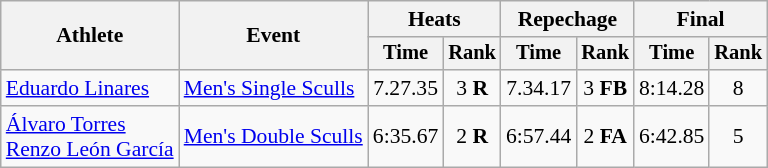<table class="wikitable" style="font-size:90%">
<tr>
<th rowspan=2>Athlete</th>
<th rowspan=2>Event</th>
<th colspan="2">Heats</th>
<th colspan="2">Repechage</th>
<th colspan="2">Final</th>
</tr>
<tr style="font-size:95%">
<th>Time</th>
<th>Rank</th>
<th>Time</th>
<th>Rank</th>
<th>Time</th>
<th>Rank</th>
</tr>
<tr align=center>
<td align=left><a href='#'>Eduardo Linares</a></td>
<td align=left><a href='#'>Men's Single Sculls</a></td>
<td>7.27.35</td>
<td>3 <strong>R</strong></td>
<td>7.34.17</td>
<td>3 <strong>FB</strong></td>
<td>8:14.28</td>
<td>8</td>
</tr>
<tr align=center>
<td align=left><a href='#'>Álvaro Torres</a><br><a href='#'>Renzo León García</a></td>
<td align=left><a href='#'>Men's Double Sculls</a></td>
<td>6:35.67</td>
<td>2 <strong>R</strong></td>
<td>6:57.44</td>
<td>2 <strong>FA</strong></td>
<td>6:42.85</td>
<td>5</td>
</tr>
</table>
